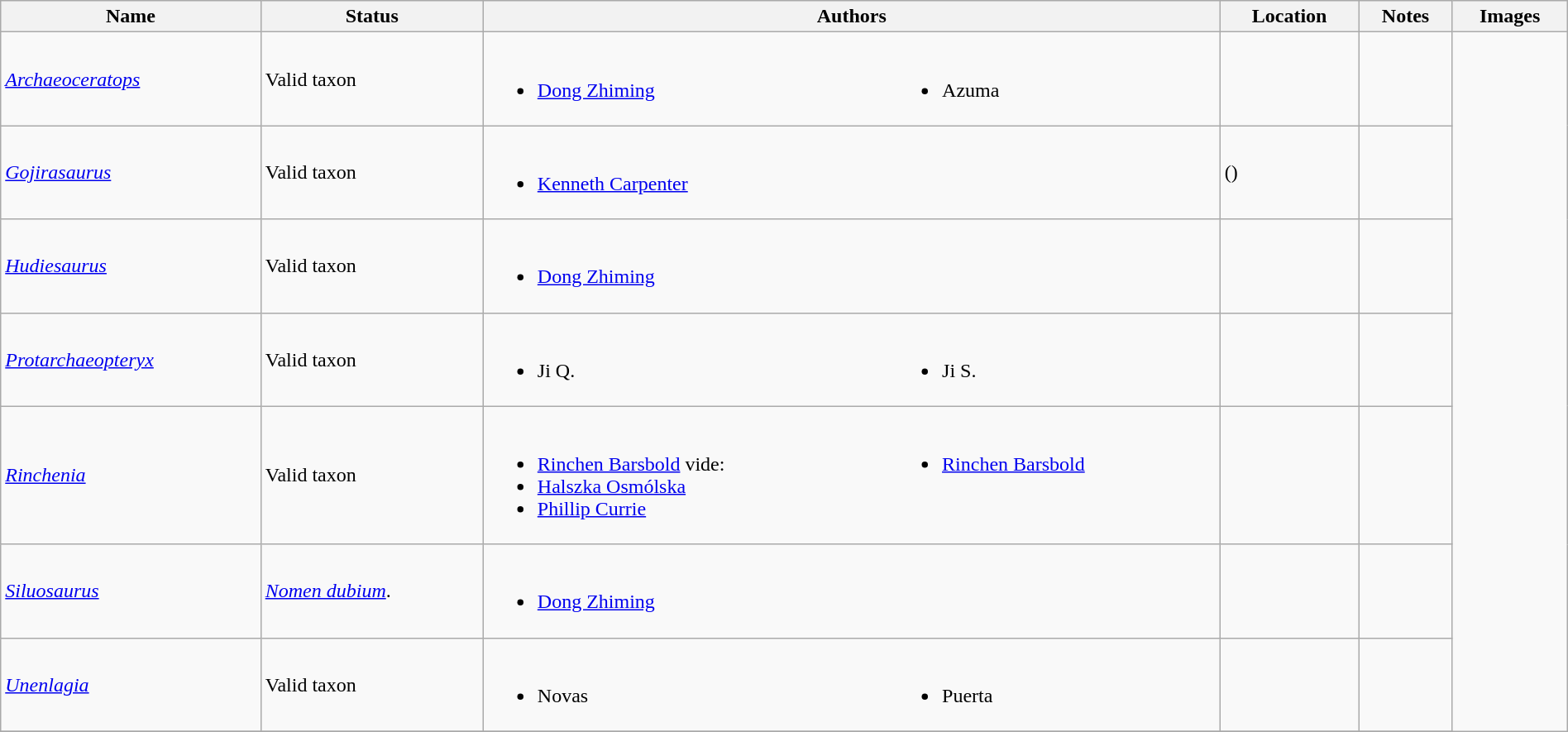<table class="wikitable sortable" align="center" width="100%">
<tr>
<th>Name</th>
<th>Status</th>
<th colspan="2">Authors</th>
<th>Location</th>
<th class="unsortable">Notes</th>
<th class="unsortable">Images</th>
</tr>
<tr>
<td><em><a href='#'>Archaeoceratops</a></em></td>
<td>Valid taxon</td>
<td style="border-right:0px" valign="top"><br><ul><li><a href='#'>Dong Zhiming</a></li></ul></td>
<td style="border-left:0px" valign="top"><br><ul><li>Azuma</li></ul></td>
<td></td>
<td></td>
<td rowspan="99" valign="center"><br>

</td>
</tr>
<tr>
<td><em><a href='#'>Gojirasaurus</a></em></td>
<td>Valid taxon</td>
<td style="border-right:0px" valign="top"><br><ul><li><a href='#'>Kenneth Carpenter</a></li></ul></td>
<td style="border-left:0px" valign="top"></td>
<td>()</td>
<td></td>
</tr>
<tr>
<td><em><a href='#'>Hudiesaurus</a></em></td>
<td>Valid taxon</td>
<td style="border-right:0px" valign="top"><br><ul><li><a href='#'>Dong Zhiming</a></li></ul></td>
<td style="border-left:0px" valign="top"></td>
<td></td>
<td></td>
</tr>
<tr>
<td><em><a href='#'>Protarchaeopteryx</a></em></td>
<td>Valid taxon</td>
<td style="border-right:0px" valign="top"><br><ul><li>Ji Q.</li></ul></td>
<td style="border-left:0px" valign="top"><br><ul><li>Ji S.</li></ul></td>
<td></td>
<td></td>
</tr>
<tr>
<td><em><a href='#'>Rinchenia</a></em></td>
<td>Valid taxon</td>
<td style="border-right:0px" valign="top"><br><ul><li><a href='#'>Rinchen Barsbold</a> vide:</li><li><a href='#'>Halszka Osmólska</a></li><li><a href='#'>Phillip Currie</a></li></ul></td>
<td style="border-left:0px" valign="top"><br><ul><li><a href='#'>Rinchen Barsbold</a></li></ul></td>
<td></td>
<td></td>
</tr>
<tr>
<td><em><a href='#'>Siluosaurus</a></em></td>
<td><em><a href='#'>Nomen dubium</a></em>.</td>
<td style="border-right:0px" valign="top"><br><ul><li><a href='#'>Dong Zhiming</a></li></ul></td>
<td style="border-left:0px" valign="top"></td>
<td></td>
<td></td>
</tr>
<tr>
<td><em><a href='#'>Unenlagia</a></em></td>
<td>Valid taxon</td>
<td style="border-right:0px" valign="top"><br><ul><li>Novas</li></ul></td>
<td style="border-left:0px" valign="top"><br><ul><li>Puerta</li></ul></td>
<td></td>
<td></td>
</tr>
<tr>
</tr>
</table>
